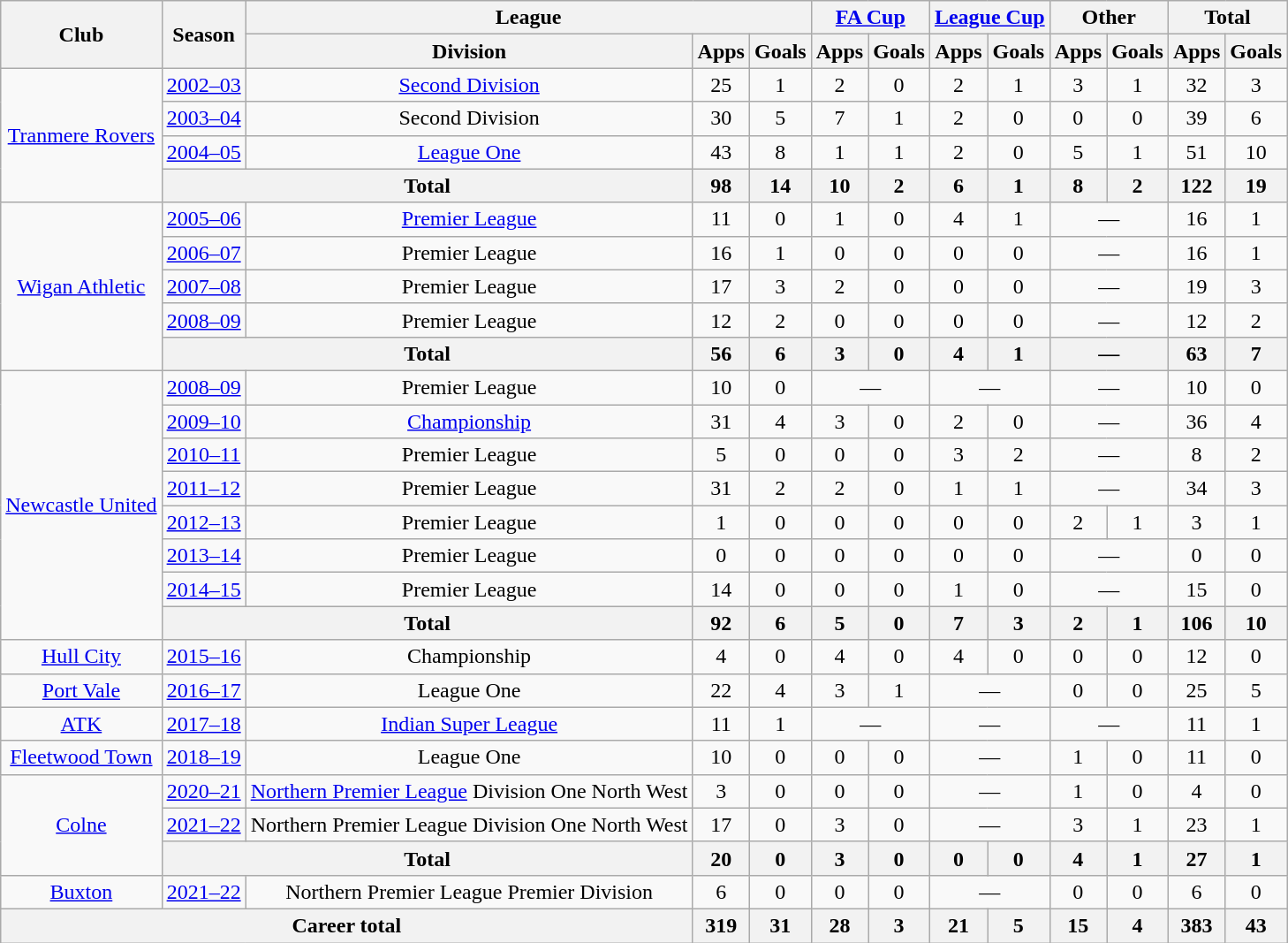<table class=wikitable style=text-align:center>
<tr>
<th rowspan=2>Club</th>
<th rowspan=2>Season</th>
<th colspan=3>League</th>
<th colspan=2><a href='#'>FA Cup</a></th>
<th colspan=2><a href='#'>League Cup</a></th>
<th colspan=2>Other</th>
<th colspan=2>Total</th>
</tr>
<tr>
<th>Division</th>
<th>Apps</th>
<th>Goals</th>
<th>Apps</th>
<th>Goals</th>
<th>Apps</th>
<th>Goals</th>
<th>Apps</th>
<th>Goals</th>
<th>Apps</th>
<th>Goals</th>
</tr>
<tr>
<td rowspan=4><a href='#'>Tranmere Rovers</a></td>
<td><a href='#'>2002–03</a></td>
<td><a href='#'>Second Division</a></td>
<td>25</td>
<td>1</td>
<td>2</td>
<td>0</td>
<td>2</td>
<td>1</td>
<td>3</td>
<td>1</td>
<td>32</td>
<td>3</td>
</tr>
<tr>
<td><a href='#'>2003–04</a></td>
<td>Second Division</td>
<td>30</td>
<td>5</td>
<td>7</td>
<td>1</td>
<td>2</td>
<td>0</td>
<td>0</td>
<td>0</td>
<td>39</td>
<td>6</td>
</tr>
<tr>
<td><a href='#'>2004–05</a></td>
<td><a href='#'>League One</a></td>
<td>43</td>
<td>8</td>
<td>1</td>
<td>1</td>
<td>2</td>
<td>0</td>
<td>5</td>
<td>1</td>
<td>51</td>
<td>10</td>
</tr>
<tr>
<th colspan=2>Total</th>
<th>98</th>
<th>14</th>
<th>10</th>
<th>2</th>
<th>6</th>
<th>1</th>
<th>8</th>
<th>2</th>
<th>122</th>
<th>19</th>
</tr>
<tr>
<td rowspan=5><a href='#'>Wigan Athletic</a></td>
<td><a href='#'>2005–06</a></td>
<td><a href='#'>Premier League</a></td>
<td>11</td>
<td>0</td>
<td>1</td>
<td>0</td>
<td>4</td>
<td>1</td>
<td colspan=2>—</td>
<td>16</td>
<td>1</td>
</tr>
<tr>
<td><a href='#'>2006–07</a></td>
<td>Premier League</td>
<td>16</td>
<td>1</td>
<td>0</td>
<td>0</td>
<td>0</td>
<td>0</td>
<td colspan=2>—</td>
<td>16</td>
<td>1</td>
</tr>
<tr>
<td><a href='#'>2007–08</a></td>
<td>Premier League</td>
<td>17</td>
<td>3</td>
<td>2</td>
<td>0</td>
<td>0</td>
<td>0</td>
<td colspan=2>—</td>
<td>19</td>
<td>3</td>
</tr>
<tr>
<td><a href='#'>2008–09</a></td>
<td>Premier League</td>
<td>12</td>
<td>2</td>
<td>0</td>
<td>0</td>
<td>0</td>
<td>0</td>
<td colspan=2>—</td>
<td>12</td>
<td>2</td>
</tr>
<tr>
<th colspan=2>Total</th>
<th>56</th>
<th>6</th>
<th>3</th>
<th>0</th>
<th>4</th>
<th>1</th>
<th colspan=2>—</th>
<th>63</th>
<th>7</th>
</tr>
<tr>
<td rowspan=8><a href='#'>Newcastle United</a></td>
<td><a href='#'>2008–09</a></td>
<td>Premier League</td>
<td>10</td>
<td>0</td>
<td colspan=2>—</td>
<td colspan=2>—</td>
<td colspan=2>—</td>
<td>10</td>
<td>0</td>
</tr>
<tr>
<td><a href='#'>2009–10</a></td>
<td><a href='#'>Championship</a></td>
<td>31</td>
<td>4</td>
<td>3</td>
<td>0</td>
<td>2</td>
<td>0</td>
<td colspan=2>—</td>
<td>36</td>
<td>4</td>
</tr>
<tr>
<td><a href='#'>2010–11</a></td>
<td>Premier League</td>
<td>5</td>
<td>0</td>
<td>0</td>
<td>0</td>
<td>3</td>
<td>2</td>
<td colspan=2>—</td>
<td>8</td>
<td>2</td>
</tr>
<tr>
<td><a href='#'>2011–12</a></td>
<td>Premier League</td>
<td>31</td>
<td>2</td>
<td>2</td>
<td>0</td>
<td>1</td>
<td>1</td>
<td colspan=2>—</td>
<td>34</td>
<td>3</td>
</tr>
<tr>
<td><a href='#'>2012–13</a></td>
<td>Premier League</td>
<td>1</td>
<td>0</td>
<td>0</td>
<td>0</td>
<td>0</td>
<td>0</td>
<td>2</td>
<td>1</td>
<td>3</td>
<td>1</td>
</tr>
<tr>
<td><a href='#'>2013–14</a></td>
<td>Premier League</td>
<td>0</td>
<td>0</td>
<td>0</td>
<td>0</td>
<td>0</td>
<td>0</td>
<td colspan=2>—</td>
<td>0</td>
<td>0</td>
</tr>
<tr>
<td><a href='#'>2014–15</a></td>
<td>Premier League</td>
<td>14</td>
<td>0</td>
<td>0</td>
<td>0</td>
<td>1</td>
<td>0</td>
<td colspan=2>—</td>
<td>15</td>
<td>0</td>
</tr>
<tr>
<th colspan=2>Total</th>
<th>92</th>
<th>6</th>
<th>5</th>
<th>0</th>
<th>7</th>
<th>3</th>
<th>2</th>
<th>1</th>
<th>106</th>
<th>10</th>
</tr>
<tr>
<td><a href='#'>Hull City</a></td>
<td><a href='#'>2015–16</a></td>
<td>Championship</td>
<td>4</td>
<td>0</td>
<td>4</td>
<td>0</td>
<td>4</td>
<td>0</td>
<td>0</td>
<td>0</td>
<td>12</td>
<td>0</td>
</tr>
<tr>
<td><a href='#'>Port Vale</a></td>
<td><a href='#'>2016–17</a></td>
<td>League One</td>
<td>22</td>
<td>4</td>
<td>3</td>
<td>1</td>
<td colspan=2>—</td>
<td>0</td>
<td>0</td>
<td>25</td>
<td>5</td>
</tr>
<tr>
<td><a href='#'>ATK</a></td>
<td><a href='#'>2017–18</a></td>
<td><a href='#'>Indian Super League</a></td>
<td>11</td>
<td>1</td>
<td colspan=2>—</td>
<td colspan=2>—</td>
<td colspan=2>—</td>
<td>11</td>
<td>1</td>
</tr>
<tr>
<td><a href='#'>Fleetwood Town</a></td>
<td><a href='#'>2018–19</a></td>
<td>League One</td>
<td>10</td>
<td>0</td>
<td>0</td>
<td>0</td>
<td colspan=2>—</td>
<td>1</td>
<td>0</td>
<td>11</td>
<td>0</td>
</tr>
<tr>
<td rowspan=3><a href='#'>Colne</a></td>
<td><a href='#'>2020–21</a></td>
<td><a href='#'>Northern Premier League</a> Division One North West</td>
<td>3</td>
<td>0</td>
<td>0</td>
<td>0</td>
<td colspan=2>—</td>
<td>1</td>
<td>0</td>
<td>4</td>
<td>0</td>
</tr>
<tr>
<td><a href='#'>2021–22</a></td>
<td>Northern Premier League Division One North West</td>
<td>17</td>
<td>0</td>
<td>3</td>
<td>0</td>
<td colspan=2>—</td>
<td>3</td>
<td>1</td>
<td>23</td>
<td>1</td>
</tr>
<tr>
<th colspan=2>Total</th>
<th>20</th>
<th>0</th>
<th>3</th>
<th>0</th>
<th>0</th>
<th>0</th>
<th>4</th>
<th>1</th>
<th>27</th>
<th>1</th>
</tr>
<tr>
<td><a href='#'>Buxton</a></td>
<td><a href='#'>2021–22</a></td>
<td>Northern Premier League Premier Division</td>
<td>6</td>
<td>0</td>
<td>0</td>
<td>0</td>
<td colspan=2>—</td>
<td>0</td>
<td>0</td>
<td>6</td>
<td>0</td>
</tr>
<tr>
<th colspan=3>Career total</th>
<th>319</th>
<th>31</th>
<th>28</th>
<th>3</th>
<th>21</th>
<th>5</th>
<th>15</th>
<th>4</th>
<th>383</th>
<th>43</th>
</tr>
</table>
